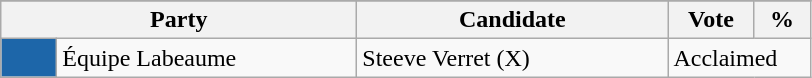<table class="wikitable">
<tr>
</tr>
<tr>
<th bgcolor="#DDDDFF" width="230px" colspan="2">Party</th>
<th bgcolor="#DDDDFF" width="200px">Candidate</th>
<th bgcolor="#DDDDFF" width="50px">Vote</th>
<th bgcolor="#DDDDFF" width="30px">%</th>
</tr>
<tr>
<td bgcolor=#1D66A9 width="30px"> </td>
<td>Équipe Labeaume</td>
<td>Steeve Verret (X)</td>
<td colspan="2">Acclaimed</td>
</tr>
</table>
